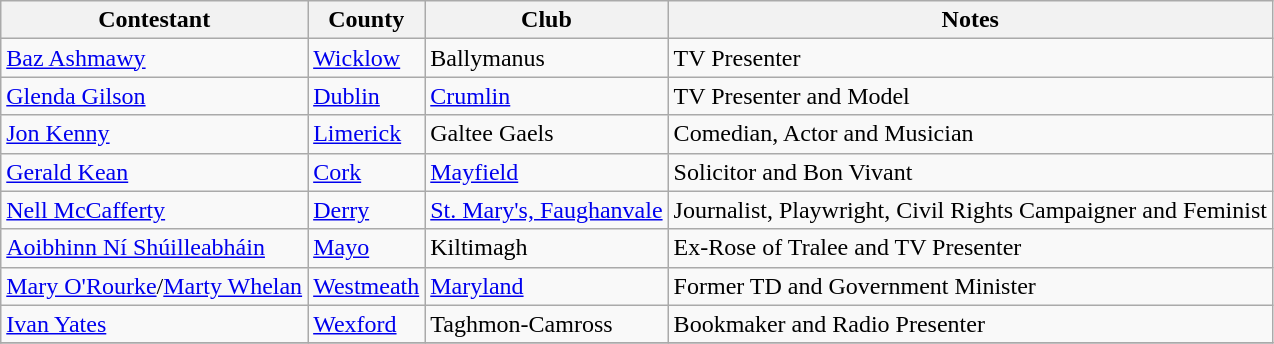<table class="wikitable sortable">
<tr>
<th>Contestant</th>
<th>County</th>
<th>Club</th>
<th>Notes</th>
</tr>
<tr>
<td><a href='#'>Baz Ashmawy</a></td>
<td><a href='#'>Wicklow</a></td>
<td>Ballymanus</td>
<td>TV Presenter</td>
</tr>
<tr>
<td><a href='#'>Glenda Gilson</a></td>
<td><a href='#'>Dublin</a></td>
<td><a href='#'>Crumlin</a></td>
<td>TV Presenter and Model</td>
</tr>
<tr>
<td><a href='#'>Jon Kenny</a></td>
<td><a href='#'>Limerick</a></td>
<td>Galtee Gaels</td>
<td>Comedian, Actor and Musician</td>
</tr>
<tr>
<td><a href='#'>Gerald Kean</a></td>
<td><a href='#'>Cork</a></td>
<td><a href='#'>Mayfield</a></td>
<td>Solicitor and Bon Vivant</td>
</tr>
<tr>
<td><a href='#'>Nell McCafferty</a></td>
<td><a href='#'>Derry</a></td>
<td><a href='#'>St. Mary's, Faughanvale</a></td>
<td>Journalist, Playwright, Civil Rights Campaigner and Feminist</td>
</tr>
<tr>
<td><a href='#'>Aoibhinn Ní Shúilleabháin</a></td>
<td><a href='#'>Mayo</a></td>
<td>Kiltimagh</td>
<td>Ex-Rose of Tralee and TV Presenter</td>
</tr>
<tr>
<td><a href='#'>Mary O'Rourke</a>/<a href='#'>Marty Whelan</a></td>
<td><a href='#'>Westmeath</a></td>
<td><a href='#'>Maryland</a></td>
<td>Former TD and Government Minister</td>
</tr>
<tr>
<td><a href='#'>Ivan Yates</a></td>
<td><a href='#'>Wexford</a></td>
<td>Taghmon-Camross</td>
<td>Bookmaker and Radio Presenter</td>
</tr>
<tr>
</tr>
</table>
